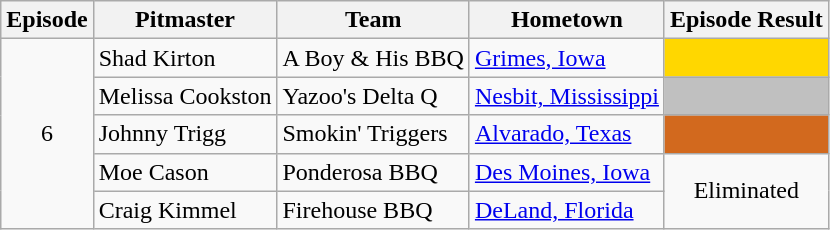<table class="wikitable plainrowheaders">
<tr>
<th>Episode</th>
<th>Pitmaster</th>
<th>Team</th>
<th>Hometown</th>
<th>Episode Result</th>
</tr>
<tr>
<td rowspan="5" style="text-align:center;">6</td>
<td>Shad Kirton</td>
<td>A Boy & His BBQ</td>
<td><a href='#'>Grimes, Iowa</a></td>
<td bgcolor=gold></td>
</tr>
<tr>
<td>Melissa Cookston</td>
<td>Yazoo's Delta Q</td>
<td><a href='#'>Nesbit, Mississippi</a></td>
<td style="background:silver;"></td>
</tr>
<tr>
<td>Johnny Trigg</td>
<td>Smokin' Triggers</td>
<td><a href='#'>Alvarado, Texas</a></td>
<td style="background:chocolate;"></td>
</tr>
<tr>
<td>Moe Cason</td>
<td>Ponderosa BBQ</td>
<td><a href='#'>Des Moines, Iowa</a></td>
<td rowspan="2" style="text-align:center;">Eliminated</td>
</tr>
<tr>
<td>Craig Kimmel</td>
<td>Firehouse BBQ</td>
<td><a href='#'>DeLand, Florida</a></td>
</tr>
</table>
